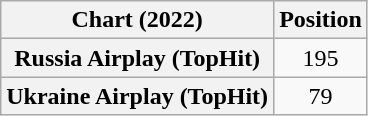<table class="wikitable plainrowheaders" style="text-align:center;">
<tr>
<th scope="col">Chart (2022)</th>
<th scope="col">Position</th>
</tr>
<tr>
<th scope="row">Russia Airplay (TopHit)</th>
<td>195</td>
</tr>
<tr>
<th scope="row">Ukraine Airplay (TopHit)</th>
<td>79</td>
</tr>
</table>
